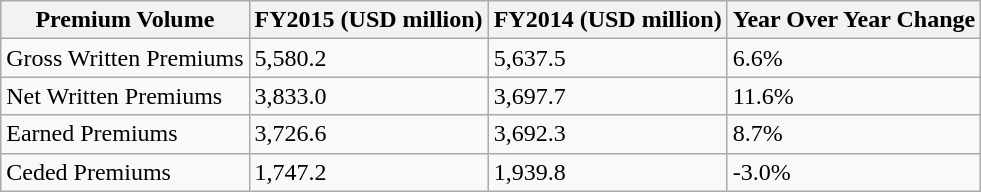<table class="wikitable">
<tr>
<th>Premium Volume</th>
<th>FY2015 (USD million)</th>
<th>FY2014 (USD million)</th>
<th>Year Over Year Change</th>
</tr>
<tr>
<td>Gross Written Premiums</td>
<td>5,580.2</td>
<td>5,637.5</td>
<td>6.6%</td>
</tr>
<tr>
<td>Net Written Premiums</td>
<td>3,833.0</td>
<td>3,697.7</td>
<td>11.6%</td>
</tr>
<tr>
<td>Earned Premiums</td>
<td>3,726.6</td>
<td>3,692.3</td>
<td>8.7%</td>
</tr>
<tr>
<td>Ceded Premiums</td>
<td>1,747.2</td>
<td>1,939.8</td>
<td>-3.0%</td>
</tr>
</table>
